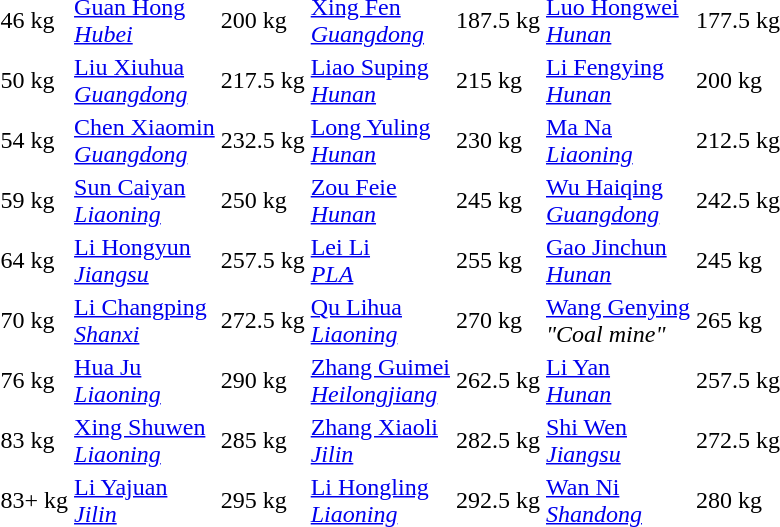<table>
<tr>
<td>46 kg</td>
<td><a href='#'>Guan Hong</a><br><em><a href='#'>Hubei</a></em></td>
<td>200 kg</td>
<td><a href='#'>Xing Fen</a><br><em><a href='#'>Guangdong</a></em></td>
<td>187.5 kg</td>
<td><a href='#'>Luo Hongwei</a><br><em><a href='#'>Hunan</a></em></td>
<td>177.5 kg</td>
</tr>
<tr>
<td>50 kg</td>
<td><a href='#'>Liu Xiuhua</a><br><em><a href='#'>Guangdong</a></em></td>
<td>217.5 kg</td>
<td><a href='#'>Liao Suping</a><br><em><a href='#'>Hunan</a></em></td>
<td>215 kg</td>
<td><a href='#'>Li Fengying</a><br><em><a href='#'>Hunan</a></em></td>
<td>200 kg</td>
</tr>
<tr>
<td>54 kg</td>
<td><a href='#'>Chen Xiaomin</a><br><em><a href='#'>Guangdong</a></em></td>
<td>232.5 kg</td>
<td><a href='#'>Long Yuling</a><br><em><a href='#'>Hunan</a></em></td>
<td>230 kg</td>
<td><a href='#'>Ma Na</a><br><em><a href='#'>Liaoning</a></em></td>
<td>212.5 kg</td>
</tr>
<tr>
<td>59 kg</td>
<td><a href='#'>Sun Caiyan</a><br><em><a href='#'>Liaoning</a></em></td>
<td>250 kg</td>
<td><a href='#'>Zou Feie</a><br><em><a href='#'>Hunan</a></em></td>
<td>245 kg</td>
<td><a href='#'>Wu Haiqing</a><br><em><a href='#'>Guangdong</a></em></td>
<td>242.5 kg</td>
</tr>
<tr>
<td>64 kg</td>
<td><a href='#'>Li Hongyun</a><br><em><a href='#'>Jiangsu</a></em></td>
<td>257.5 kg</td>
<td><a href='#'>Lei Li</a><br><em><a href='#'>PLA</a></em></td>
<td>255 kg</td>
<td><a href='#'>Gao Jinchun</a><br><em><a href='#'>Hunan</a></em></td>
<td>245 kg</td>
</tr>
<tr>
<td>70 kg</td>
<td><a href='#'>Li Changping</a><br><em><a href='#'>Shanxi</a></em></td>
<td>272.5 kg</td>
<td><a href='#'>Qu Lihua</a><br><em><a href='#'>Liaoning</a></em></td>
<td>270 kg</td>
<td><a href='#'>Wang Genying</a><br><em>"Coal mine"</em></td>
<td>265 kg</td>
</tr>
<tr>
<td>76 kg</td>
<td><a href='#'>Hua Ju</a><br><em><a href='#'>Liaoning</a></em></td>
<td>290 kg</td>
<td><a href='#'>Zhang Guimei</a><br><em><a href='#'>Heilongjiang</a></em></td>
<td>262.5 kg</td>
<td><a href='#'>Li Yan</a><br><em><a href='#'>Hunan</a></em></td>
<td>257.5 kg</td>
</tr>
<tr>
<td>83 kg</td>
<td><a href='#'>Xing Shuwen</a><br><em><a href='#'>Liaoning</a></em></td>
<td>285 kg</td>
<td><a href='#'>Zhang Xiaoli</a><br><em><a href='#'>Jilin</a></em></td>
<td>282.5 kg</td>
<td><a href='#'>Shi Wen</a><br><em><a href='#'>Jiangsu</a></em></td>
<td>272.5 kg</td>
</tr>
<tr>
<td>83+ kg</td>
<td><a href='#'>Li Yajuan</a><br><em><a href='#'>Jilin</a></em></td>
<td>295 kg</td>
<td><a href='#'>Li Hongling</a><br><em><a href='#'>Liaoning</a></em></td>
<td>292.5 kg</td>
<td><a href='#'>Wan Ni</a><br><em><a href='#'>Shandong</a></em></td>
<td>280 kg</td>
</tr>
</table>
